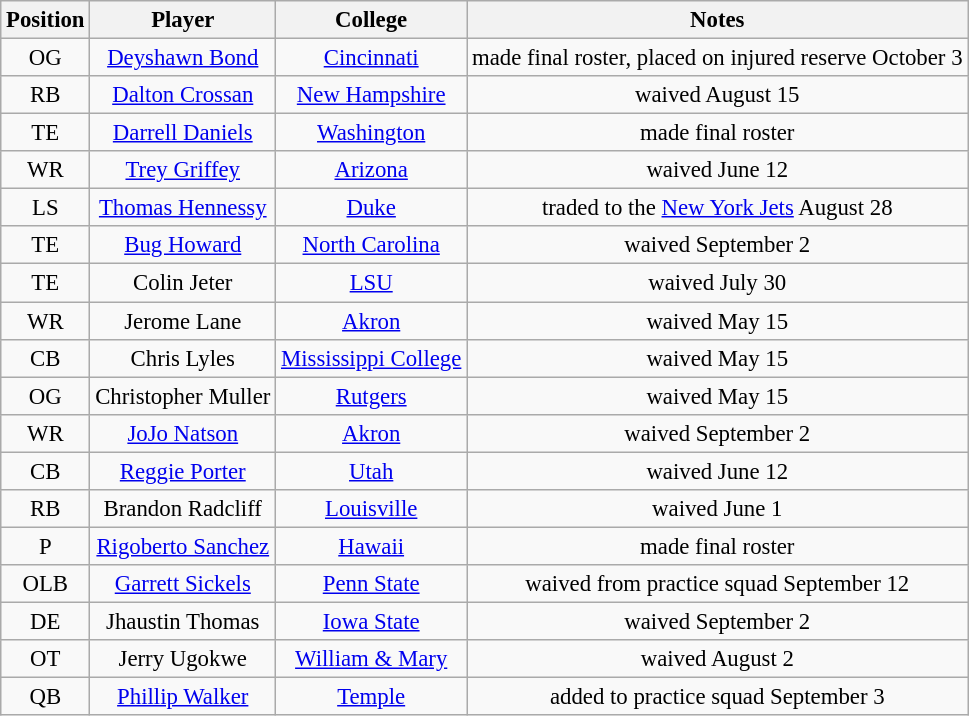<table class="wikitable" style="font-size: 95%; text-align: center;">
<tr>
<th>Position</th>
<th>Player</th>
<th>College</th>
<th>Notes</th>
</tr>
<tr>
<td>OG</td>
<td><a href='#'>Deyshawn Bond</a></td>
<td><a href='#'>Cincinnati</a></td>
<td>made final roster, placed on injured reserve October 3</td>
</tr>
<tr>
<td>RB</td>
<td><a href='#'>Dalton Crossan</a></td>
<td><a href='#'>New Hampshire</a></td>
<td>waived August 15</td>
</tr>
<tr>
<td>TE</td>
<td><a href='#'>Darrell Daniels</a></td>
<td><a href='#'>Washington</a></td>
<td>made final roster</td>
</tr>
<tr>
<td>WR</td>
<td><a href='#'>Trey Griffey</a></td>
<td><a href='#'>Arizona</a></td>
<td>waived June 12</td>
</tr>
<tr>
<td>LS</td>
<td><a href='#'>Thomas Hennessy</a></td>
<td><a href='#'>Duke</a></td>
<td>traded to the <a href='#'>New York Jets</a> August 28</td>
</tr>
<tr>
<td>TE</td>
<td><a href='#'>Bug Howard</a></td>
<td><a href='#'>North Carolina</a></td>
<td>waived September 2</td>
</tr>
<tr>
<td>TE</td>
<td>Colin Jeter</td>
<td><a href='#'>LSU</a></td>
<td>waived July 30</td>
</tr>
<tr>
<td>WR</td>
<td>Jerome Lane</td>
<td><a href='#'>Akron</a></td>
<td>waived May 15</td>
</tr>
<tr>
<td>CB</td>
<td>Chris Lyles</td>
<td><a href='#'>Mississippi College</a></td>
<td>waived May 15</td>
</tr>
<tr>
<td>OG</td>
<td>Christopher Muller</td>
<td><a href='#'>Rutgers</a></td>
<td>waived May 15</td>
</tr>
<tr>
<td>WR</td>
<td><a href='#'>JoJo Natson</a></td>
<td><a href='#'>Akron</a></td>
<td>waived September 2</td>
</tr>
<tr>
<td>CB</td>
<td><a href='#'>Reggie Porter</a></td>
<td><a href='#'>Utah</a></td>
<td>waived June 12</td>
</tr>
<tr>
<td>RB</td>
<td>Brandon Radcliff</td>
<td><a href='#'>Louisville</a></td>
<td>waived June 1</td>
</tr>
<tr>
<td>P</td>
<td><a href='#'>Rigoberto Sanchez</a></td>
<td><a href='#'>Hawaii</a></td>
<td>made final roster</td>
</tr>
<tr>
<td>OLB</td>
<td><a href='#'>Garrett Sickels</a></td>
<td><a href='#'>Penn State</a></td>
<td>waived from practice squad September 12</td>
</tr>
<tr>
<td>DE</td>
<td>Jhaustin Thomas</td>
<td><a href='#'>Iowa State</a></td>
<td>waived September 2</td>
</tr>
<tr>
<td>OT</td>
<td>Jerry Ugokwe</td>
<td><a href='#'>William & Mary</a></td>
<td>waived August 2</td>
</tr>
<tr>
<td>QB</td>
<td><a href='#'>Phillip Walker</a></td>
<td><a href='#'>Temple</a></td>
<td>added to practice squad September 3</td>
</tr>
</table>
